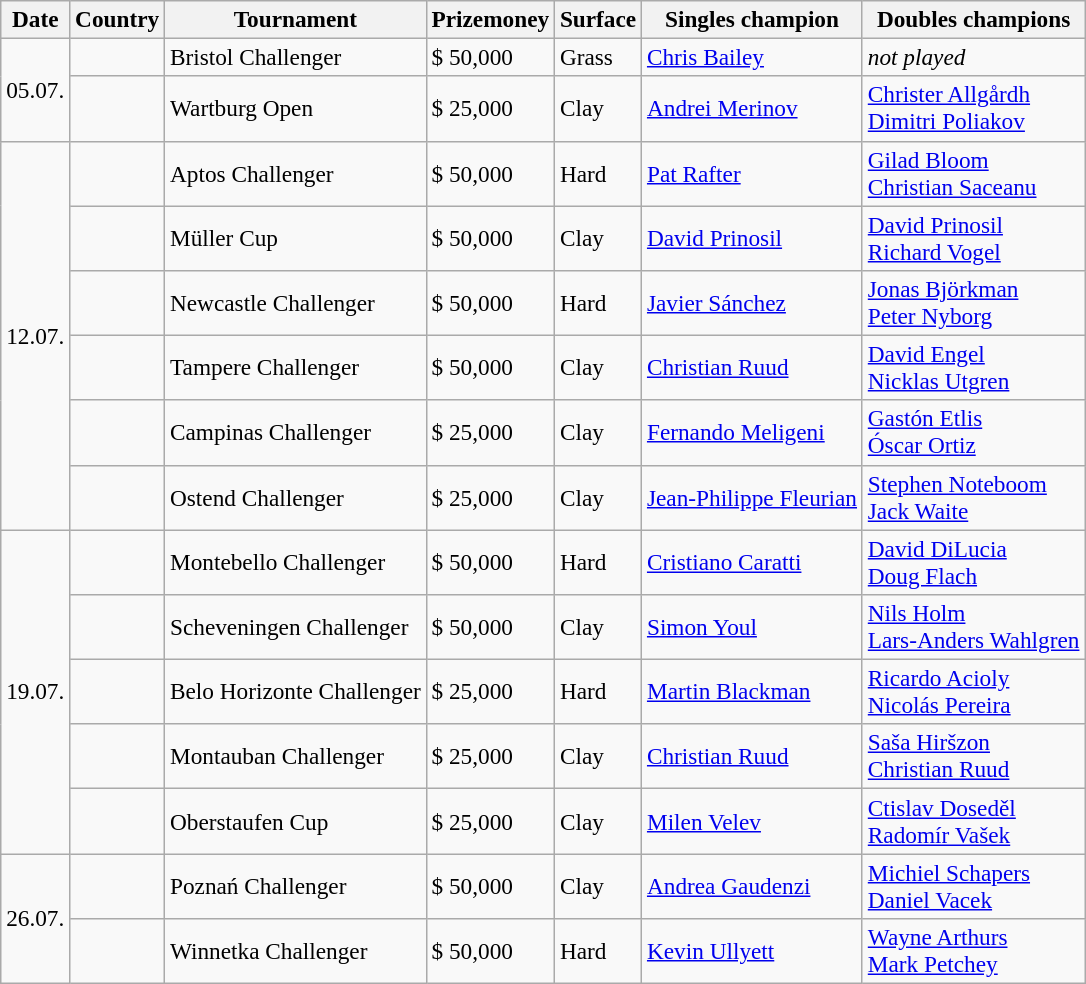<table class="sortable wikitable" style=font-size:97%>
<tr>
<th>Date</th>
<th>Country</th>
<th>Tournament</th>
<th>Prizemoney</th>
<th>Surface</th>
<th>Singles champion</th>
<th>Doubles champions</th>
</tr>
<tr>
<td rowspan="2">05.07.</td>
<td></td>
<td>Bristol Challenger</td>
<td>$ 50,000</td>
<td>Grass</td>
<td> <a href='#'>Chris Bailey</a></td>
<td><em>not played</em></td>
</tr>
<tr>
<td></td>
<td>Wartburg Open</td>
<td>$ 25,000</td>
<td>Clay</td>
<td> <a href='#'>Andrei Merinov</a></td>
<td> <a href='#'>Christer Allgårdh</a><br> <a href='#'>Dimitri Poliakov</a></td>
</tr>
<tr>
<td rowspan="6">12.07.</td>
<td></td>
<td>Aptos Challenger</td>
<td>$ 50,000</td>
<td>Hard</td>
<td> <a href='#'>Pat Rafter</a></td>
<td> <a href='#'>Gilad Bloom</a> <br>  <a href='#'>Christian Saceanu</a></td>
</tr>
<tr>
<td></td>
<td>Müller Cup</td>
<td>$ 50,000</td>
<td>Clay</td>
<td> <a href='#'>David Prinosil</a></td>
<td> <a href='#'>David Prinosil</a><br> <a href='#'>Richard Vogel</a></td>
</tr>
<tr>
<td></td>
<td>Newcastle Challenger</td>
<td>$ 50,000</td>
<td>Hard</td>
<td> <a href='#'>Javier Sánchez</a></td>
<td> <a href='#'>Jonas Björkman</a><br> <a href='#'>Peter Nyborg</a></td>
</tr>
<tr>
<td></td>
<td>Tampere Challenger</td>
<td>$ 50,000</td>
<td>Clay</td>
<td> <a href='#'>Christian Ruud</a></td>
<td> <a href='#'>David Engel</a> <br>  <a href='#'>Nicklas Utgren</a></td>
</tr>
<tr>
<td></td>
<td>Campinas Challenger</td>
<td>$ 25,000</td>
<td>Clay</td>
<td> <a href='#'>Fernando Meligeni</a></td>
<td> <a href='#'>Gastón Etlis</a><br> <a href='#'>Óscar Ortiz</a></td>
</tr>
<tr>
<td></td>
<td>Ostend Challenger</td>
<td>$ 25,000</td>
<td>Clay</td>
<td> <a href='#'>Jean-Philippe Fleurian</a></td>
<td> <a href='#'>Stephen Noteboom</a><br> <a href='#'>Jack Waite</a></td>
</tr>
<tr>
<td rowspan="5">19.07.</td>
<td></td>
<td>Montebello Challenger</td>
<td>$ 50,000</td>
<td>Hard</td>
<td> <a href='#'>Cristiano Caratti</a></td>
<td> <a href='#'>David DiLucia</a> <br>  <a href='#'>Doug Flach</a></td>
</tr>
<tr>
<td></td>
<td>Scheveningen Challenger</td>
<td>$ 50,000</td>
<td>Clay</td>
<td> <a href='#'>Simon Youl</a></td>
<td> <a href='#'>Nils Holm</a> <br>  <a href='#'>Lars-Anders Wahlgren</a></td>
</tr>
<tr>
<td></td>
<td>Belo Horizonte Challenger</td>
<td>$ 25,000</td>
<td>Hard</td>
<td> <a href='#'>Martin Blackman</a></td>
<td> <a href='#'>Ricardo Acioly</a><br> <a href='#'>Nicolás Pereira</a></td>
</tr>
<tr>
<td></td>
<td>Montauban Challenger</td>
<td>$ 25,000</td>
<td>Clay</td>
<td> <a href='#'>Christian Ruud</a></td>
<td> <a href='#'>Saša Hiršzon</a><br> <a href='#'>Christian Ruud</a></td>
</tr>
<tr>
<td></td>
<td>Oberstaufen Cup</td>
<td>$ 25,000</td>
<td>Clay</td>
<td> <a href='#'>Milen Velev</a></td>
<td> <a href='#'>Ctislav Doseděl</a><br> <a href='#'>Radomír Vašek</a></td>
</tr>
<tr>
<td rowspan="2">26.07.</td>
<td></td>
<td>Poznań Challenger</td>
<td>$ 50,000</td>
<td>Clay</td>
<td> <a href='#'>Andrea Gaudenzi</a></td>
<td> <a href='#'>Michiel Schapers</a><br> <a href='#'>Daniel Vacek</a></td>
</tr>
<tr>
<td></td>
<td>Winnetka Challenger</td>
<td>$ 50,000</td>
<td>Hard</td>
<td> <a href='#'>Kevin Ullyett</a></td>
<td> <a href='#'>Wayne Arthurs</a> <br>  <a href='#'>Mark Petchey</a></td>
</tr>
</table>
